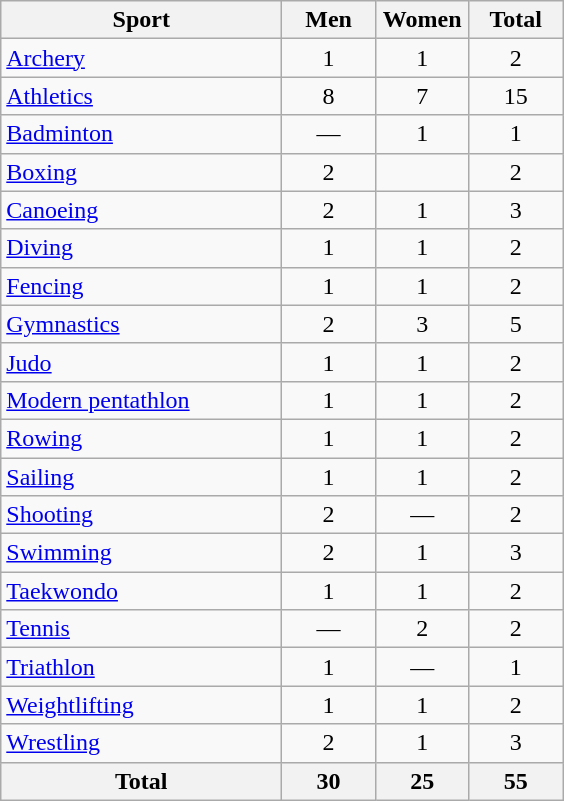<table class="wikitable sortable" style="text-align:center;">
<tr>
<th width=180>Sport</th>
<th width=55>Men</th>
<th width=55>Women</th>
<th width=55>Total</th>
</tr>
<tr>
<td align=left><a href='#'>Archery</a></td>
<td>1</td>
<td>1</td>
<td>2</td>
</tr>
<tr>
<td align=left><a href='#'>Athletics</a></td>
<td>8</td>
<td>7</td>
<td>15</td>
</tr>
<tr>
<td align=left><a href='#'>Badminton</a></td>
<td>—</td>
<td>1</td>
<td>1</td>
</tr>
<tr>
<td align=left><a href='#'>Boxing</a></td>
<td>2</td>
<td></td>
<td>2</td>
</tr>
<tr>
<td align=left><a href='#'>Canoeing</a></td>
<td>2</td>
<td>1</td>
<td>3</td>
</tr>
<tr>
<td align=left><a href='#'>Diving</a></td>
<td>1</td>
<td>1</td>
<td>2</td>
</tr>
<tr>
<td align=left><a href='#'>Fencing</a></td>
<td>1</td>
<td>1</td>
<td>2</td>
</tr>
<tr>
<td align=left><a href='#'>Gymnastics</a></td>
<td>2</td>
<td>3</td>
<td>5</td>
</tr>
<tr>
<td align=left><a href='#'>Judo</a></td>
<td>1</td>
<td>1</td>
<td>2</td>
</tr>
<tr>
<td align=left><a href='#'>Modern pentathlon</a></td>
<td>1</td>
<td>1</td>
<td>2</td>
</tr>
<tr>
<td align=left><a href='#'>Rowing</a></td>
<td>1</td>
<td>1</td>
<td>2</td>
</tr>
<tr>
<td align=left><a href='#'>Sailing</a></td>
<td>1</td>
<td>1</td>
<td>2</td>
</tr>
<tr>
<td align=left><a href='#'>Shooting</a></td>
<td>2</td>
<td>—</td>
<td>2</td>
</tr>
<tr>
<td align=left><a href='#'>Swimming</a></td>
<td>2</td>
<td>1</td>
<td>3</td>
</tr>
<tr>
<td align=left><a href='#'>Taekwondo</a></td>
<td>1</td>
<td>1</td>
<td>2</td>
</tr>
<tr>
<td align=left><a href='#'>Tennis</a></td>
<td>—</td>
<td>2</td>
<td>2</td>
</tr>
<tr>
<td align=left><a href='#'>Triathlon</a></td>
<td>1</td>
<td>—</td>
<td>1</td>
</tr>
<tr>
<td align=left><a href='#'>Weightlifting</a></td>
<td>1</td>
<td>1</td>
<td>2</td>
</tr>
<tr>
<td align=left><a href='#'>Wrestling</a></td>
<td>2</td>
<td>1</td>
<td>3</td>
</tr>
<tr>
<th>Total</th>
<th>30</th>
<th>25</th>
<th>55</th>
</tr>
</table>
